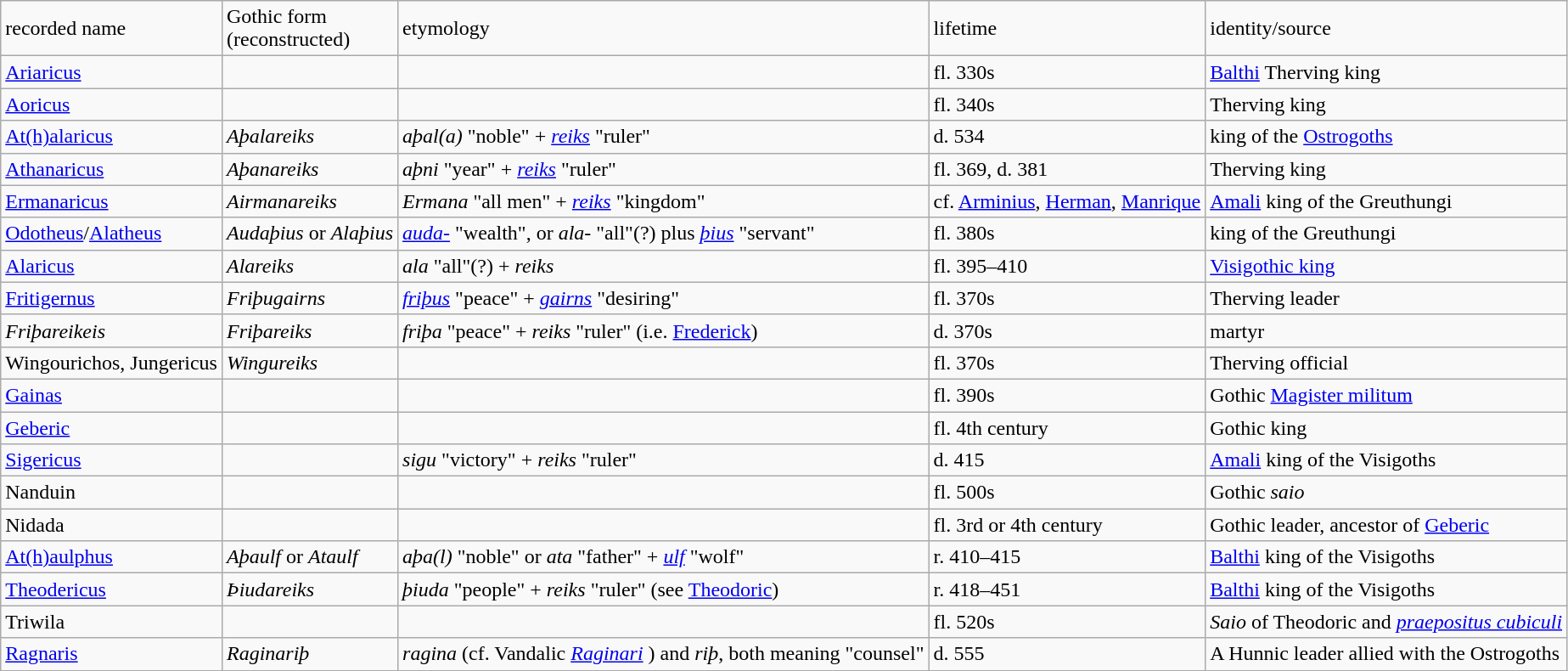<table class="wikitable">
<tr>
<td>recorded name</td>
<td>Gothic form<br>(reconstructed)</td>
<td>etymology</td>
<td>lifetime</td>
<td>identity/source</td>
</tr>
<tr>
<td><a href='#'>Ariaricus</a></td>
<td></td>
<td></td>
<td>fl. 330s</td>
<td><a href='#'>Balthi</a> Therving king</td>
</tr>
<tr>
<td><a href='#'>Aoricus</a></td>
<td></td>
<td></td>
<td>fl. 340s</td>
<td>Therving king</td>
</tr>
<tr>
<td><a href='#'>At(h)alaricus</a></td>
<td><em>Aþalareiks</em></td>
<td><em>aþal(a)</em> "noble" + <em><a href='#'>reiks</a></em> "ruler"</td>
<td>d. 534</td>
<td>king of the <a href='#'>Ostrogoths</a></td>
</tr>
<tr>
<td><a href='#'>Athanaricus</a></td>
<td><em>Aþanareiks</em></td>
<td><em>aþni</em> "year" + <em><a href='#'>reiks</a></em> "ruler"</td>
<td>fl. 369, d. 381</td>
<td>Therving king</td>
</tr>
<tr>
<td><a href='#'>Ermanaricus</a></td>
<td><em>Airmanareiks</em></td>
<td><em>Ermana</em> "all men" + <em><a href='#'>reiks</a></em> "kingdom"</td>
<td>cf. <a href='#'>Arminius</a>, <a href='#'>Herman</a>, <a href='#'>Manrique</a></td>
<td><a href='#'>Amali</a> king of the Greuthungi</td>
</tr>
<tr>
<td><a href='#'>Odotheus</a>/<a href='#'>Alatheus</a></td>
<td><em>Audaþius</em> or <em>Alaþius</em></td>
<td><em><a href='#'>auda-</a></em> "wealth", or <em>ala-</em> "all"(?) plus <em><a href='#'>þius</a></em> "servant"</td>
<td>fl. 380s</td>
<td>king of the Greuthungi</td>
</tr>
<tr>
<td><a href='#'>Alaricus</a></td>
<td><em>Alareiks</em></td>
<td><em>ala</em> "all"(?)  + <em>reiks</em></td>
<td>fl. 395–410</td>
<td><a href='#'>Visigothic king</a></td>
</tr>
<tr>
<td><a href='#'>Fritigernus</a></td>
<td><em>Friþugairns</em></td>
<td><em><a href='#'>friþus</a></em> "peace" + <em><a href='#'>gairns</a></em> "desiring"</td>
<td>fl. 370s</td>
<td>Therving leader</td>
</tr>
<tr>
<td><em>Friþareikeis</em></td>
<td><em>Friþareiks</em></td>
<td><em>friþa</em> "peace" + <em>reiks</em> "ruler"   (i.e. <a href='#'>Frederick</a>)</td>
<td>d. 370s</td>
<td>martyr</td>
</tr>
<tr>
<td>Wingourichos, Jungericus</td>
<td><em>Wingureiks</em></td>
<td></td>
<td>fl. 370s</td>
<td>Therving official</td>
</tr>
<tr>
<td><a href='#'>Gainas</a></td>
<td></td>
<td></td>
<td>fl. 390s</td>
<td>Gothic <a href='#'>Magister militum</a></td>
</tr>
<tr>
<td><a href='#'>Geberic</a></td>
<td></td>
<td></td>
<td>fl. 4th century</td>
<td>Gothic king</td>
</tr>
<tr>
<td><a href='#'>Sigericus</a></td>
<td></td>
<td><em>sigu</em> "victory" + <em>reiks</em> "ruler"</td>
<td>d. 415</td>
<td><a href='#'>Amali</a> king of the Visigoths</td>
</tr>
<tr>
<td>Nanduin</td>
<td></td>
<td></td>
<td>fl. 500s</td>
<td>Gothic <em>saio</em></td>
</tr>
<tr>
<td>Nidada</td>
<td></td>
<td></td>
<td>fl. 3rd or 4th century</td>
<td>Gothic leader, ancestor of <a href='#'>Geberic</a></td>
</tr>
<tr>
<td><a href='#'>At(h)aulphus</a></td>
<td><em>Aþaulf</em> or <em>Ataulf</em></td>
<td><em>aþa(l)</em> "noble" or <em>ata</em> "father" + <em><a href='#'>ulf</a></em> "wolf"</td>
<td>r. 410–415</td>
<td><a href='#'>Balthi</a> king of the Visigoths</td>
</tr>
<tr>
<td><a href='#'>Theodericus</a></td>
<td><em>Þiudareiks</em></td>
<td><em>þiuda</em> "people" + <em>reiks</em> "ruler" (see <a href='#'>Theodoric</a>)</td>
<td>r. 418–451</td>
<td><a href='#'>Balthi</a>  king of the Visigoths</td>
</tr>
<tr>
<td>Triwila</td>
<td></td>
<td></td>
<td>fl. 520s</td>
<td><em>Saio</em> of Theodoric and <em><a href='#'>praepositus cubiculi</a></em></td>
</tr>
<tr>
<td><a href='#'>Ragnaris</a></td>
<td><em>Raginariþ</em></td>
<td><em>ragina</em> (cf. Vandalic <em><a href='#'>Raginari</a></em> ) and <em>riþ</em>, both meaning "counsel"</td>
<td>d. 555</td>
<td>A Hunnic leader allied with the Ostrogoths</td>
</tr>
<tr>
</tr>
</table>
